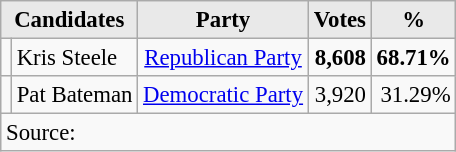<table class=wikitable style="font-size:95%; text-align:right;">
<tr>
<th style="background-color:#E9E9E9" align=center colspan=2>Candidates</th>
<th style="background-color:#E9E9E9" align=center>Party</th>
<th style="background-color:#E9E9E9" align=center>Votes</th>
<th style="background-color:#E9E9E9" align=center>%</th>
</tr>
<tr>
<td></td>
<td align=left>Kris Steele</td>
<td align=center><a href='#'>Republican Party</a></td>
<td><strong>8,608 </strong></td>
<td><strong>68.71%</strong></td>
</tr>
<tr>
<td></td>
<td align=left>Pat Bateman</td>
<td align=center><a href='#'>Democratic Party</a></td>
<td>3,920</td>
<td>31.29%</td>
</tr>
<tr>
<td align="left" colspan=6>Source:</td>
</tr>
</table>
